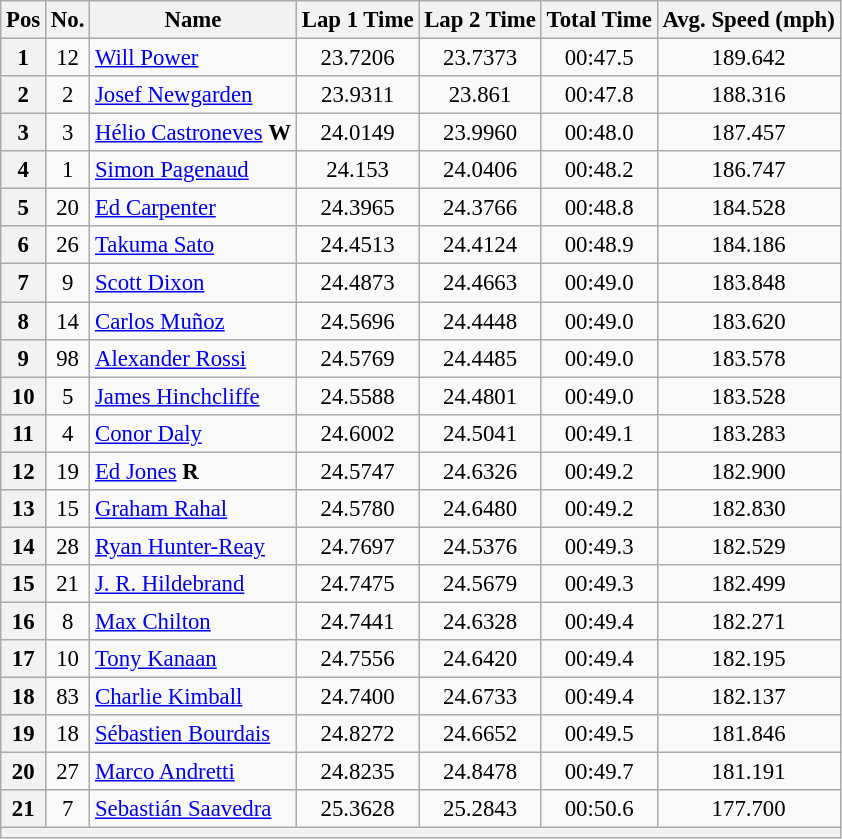<table class="wikitable sortable" style="text-align:center; font-size: 95%;">
<tr>
<th>Pos</th>
<th>No.</th>
<th>Name</th>
<th>Lap 1 Time</th>
<th>Lap 2 Time</th>
<th>Total Time</th>
<th>Avg. Speed (mph)</th>
</tr>
<tr>
<th scope="row">1</th>
<td>12</td>
<td align="left"> <a href='#'>Will Power</a></td>
<td>23.7206</td>
<td>23.7373</td>
<td>00:47.5</td>
<td>189.642</td>
</tr>
<tr>
<th scope="row">2</th>
<td>2</td>
<td align="left"> <a href='#'>Josef Newgarden</a></td>
<td>23.9311</td>
<td>23.861</td>
<td>00:47.8</td>
<td>188.316</td>
</tr>
<tr>
<th scope="row">3</th>
<td>3</td>
<td align="left"> <a href='#'>Hélio Castroneves</a> <strong><span>W</span></strong></td>
<td>24.0149</td>
<td>23.9960</td>
<td>00:48.0</td>
<td>187.457</td>
</tr>
<tr>
<th scope="row">4</th>
<td>1</td>
<td align="left"> <a href='#'>Simon Pagenaud</a></td>
<td>24.153</td>
<td>24.0406</td>
<td>00:48.2</td>
<td>186.747</td>
</tr>
<tr>
<th scope="row">5</th>
<td>20</td>
<td align="left"> <a href='#'>Ed Carpenter</a></td>
<td>24.3965</td>
<td>24.3766</td>
<td>00:48.8</td>
<td>184.528</td>
</tr>
<tr>
<th scope="row">6</th>
<td>26</td>
<td align="left"> <a href='#'>Takuma Sato</a></td>
<td>24.4513</td>
<td>24.4124</td>
<td>00:48.9</td>
<td>184.186</td>
</tr>
<tr>
<th scope="row">7</th>
<td>9</td>
<td align="left"> <a href='#'>Scott Dixon</a></td>
<td>24.4873</td>
<td>24.4663</td>
<td>00:49.0</td>
<td>183.848</td>
</tr>
<tr>
<th scope="row">8</th>
<td>14</td>
<td align="left"> <a href='#'>Carlos Muñoz</a></td>
<td>24.5696</td>
<td>24.4448</td>
<td>00:49.0</td>
<td>183.620</td>
</tr>
<tr>
<th scope="row">9</th>
<td>98</td>
<td align="left"> <a href='#'>Alexander Rossi</a></td>
<td>24.5769</td>
<td>24.4485</td>
<td>00:49.0</td>
<td>183.578</td>
</tr>
<tr>
<th scope="row">10</th>
<td>5</td>
<td align="left"> <a href='#'>James Hinchcliffe</a></td>
<td>24.5588</td>
<td>24.4801</td>
<td>00:49.0</td>
<td>183.528</td>
</tr>
<tr>
<th scope="row">11</th>
<td>4</td>
<td align="left"> <a href='#'>Conor Daly</a></td>
<td>24.6002</td>
<td>24.5041</td>
<td>00:49.1</td>
<td>183.283</td>
</tr>
<tr>
<th scope="row">12</th>
<td>19</td>
<td align="left"> <a href='#'>Ed Jones</a> <strong><span>R</span></strong></td>
<td>24.5747</td>
<td>24.6326</td>
<td>00:49.2</td>
<td>182.900</td>
</tr>
<tr>
<th scope="row">13</th>
<td>15</td>
<td align="left"> <a href='#'>Graham Rahal</a></td>
<td>24.5780</td>
<td>24.6480</td>
<td>00:49.2</td>
<td>182.830</td>
</tr>
<tr>
<th scope="row">14</th>
<td>28</td>
<td align="left"> <a href='#'>Ryan Hunter-Reay</a></td>
<td>24.7697</td>
<td>24.5376</td>
<td>00:49.3</td>
<td>182.529</td>
</tr>
<tr>
<th scope="row">15</th>
<td>21</td>
<td align="left"> <a href='#'>J. R. Hildebrand</a></td>
<td>24.7475</td>
<td>24.5679</td>
<td>00:49.3</td>
<td>182.499</td>
</tr>
<tr>
<th scope="row">16</th>
<td>8</td>
<td align="left"> <a href='#'>Max Chilton</a></td>
<td>24.7441</td>
<td>24.6328</td>
<td>00:49.4</td>
<td>182.271</td>
</tr>
<tr>
<th scope="row">17</th>
<td>10</td>
<td align="left"> <a href='#'>Tony Kanaan</a></td>
<td>24.7556</td>
<td>24.6420</td>
<td>00:49.4</td>
<td>182.195</td>
</tr>
<tr>
<th scope="row">18</th>
<td>83</td>
<td align="left"> <a href='#'>Charlie Kimball</a></td>
<td>24.7400</td>
<td>24.6733</td>
<td>00:49.4</td>
<td>182.137</td>
</tr>
<tr>
<th scope="row">19</th>
<td>18</td>
<td align="left"> <a href='#'>Sébastien Bourdais</a></td>
<td>24.8272</td>
<td>24.6652</td>
<td>00:49.5</td>
<td>181.846</td>
</tr>
<tr>
<th scope="row">20</th>
<td>27</td>
<td align="left"> <a href='#'>Marco Andretti</a></td>
<td>24.8235</td>
<td>24.8478</td>
<td>00:49.7</td>
<td>181.191</td>
</tr>
<tr>
<th scope="row">21</th>
<td>7</td>
<td align="left"> <a href='#'>Sebastián Saavedra</a></td>
<td>25.3628</td>
<td>25.2843</td>
<td>00:50.6</td>
<td>177.700</td>
</tr>
<tr>
<th colspan=11></th>
</tr>
</table>
